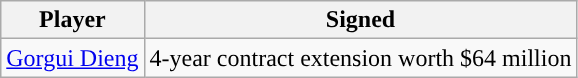<table class="wikitable sortable sortable">
<tr>
<th>Player</th>
<th>Signed</th>
</tr>
<tr style="text-align: center">
<td><a href='#'>Gorgui Dieng</a></td>
<td>4-year contract extension worth $64 million</td>
</tr>
</table>
